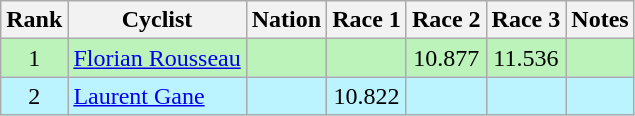<table class="wikitable sortable" style="text-align:center">
<tr>
<th>Rank</th>
<th>Cyclist</th>
<th>Nation</th>
<th>Race 1</th>
<th>Race 2</th>
<th>Race 3</th>
<th>Notes</th>
</tr>
<tr bgcolor=bbf3bb>
<td>1</td>
<td align=left><a href='#'>Florian Rousseau</a></td>
<td align=left></td>
<td></td>
<td>10.877</td>
<td>11.536</td>
<td></td>
</tr>
<tr bgcolor=bbf3ff>
<td>2</td>
<td align=left><a href='#'>Laurent Gane</a></td>
<td align=left></td>
<td>10.822</td>
<td></td>
<td></td>
<td></td>
</tr>
</table>
